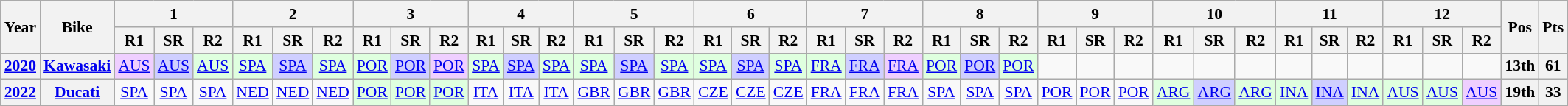<table class="wikitable" style="text-align:center; font-size:90%">
<tr>
<th valign="middle" rowspan=2>Year</th>
<th valign="middle" rowspan=2>Bike</th>
<th colspan=3>1</th>
<th colspan=3>2</th>
<th colspan=3>3</th>
<th colspan=3>4</th>
<th colspan=3>5</th>
<th colspan=3>6</th>
<th colspan=3>7</th>
<th colspan=3>8</th>
<th colspan=3>9</th>
<th colspan=3>10</th>
<th colspan=3>11</th>
<th colspan=3>12</th>
<th rowspan=2>Pos</th>
<th rowspan=2>Pts</th>
</tr>
<tr>
<th>R1</th>
<th>SR</th>
<th>R2</th>
<th>R1</th>
<th>SR</th>
<th>R2</th>
<th>R1</th>
<th>SR</th>
<th>R2</th>
<th>R1</th>
<th>SR</th>
<th>R2</th>
<th>R1</th>
<th>SR</th>
<th>R2</th>
<th>R1</th>
<th>SR</th>
<th>R2</th>
<th>R1</th>
<th>SR</th>
<th>R2</th>
<th>R1</th>
<th>SR</th>
<th>R2</th>
<th>R1</th>
<th>SR</th>
<th>R2</th>
<th>R1</th>
<th>SR</th>
<th>R2</th>
<th>R1</th>
<th>SR</th>
<th>R2</th>
<th>R1</th>
<th>SR</th>
<th>R2</th>
</tr>
<tr>
<th><a href='#'>2020</a></th>
<th><a href='#'>Kawasaki</a></th>
<td style="background:#efcfff;"><a href='#'>AUS</a><br></td>
<td style="background:#cfcfff;"><a href='#'>AUS</a><br></td>
<td style="background:#dfffdf;"><a href='#'>AUS</a><br></td>
<td style="background:#dfffdf;"><a href='#'>SPA</a><br></td>
<td style="background:#cfcfff;"><a href='#'>SPA</a><br></td>
<td style="background:#dfffdf;"><a href='#'>SPA</a><br></td>
<td style="background:#dfffdf;"><a href='#'>POR</a><br></td>
<td style="background:#cfcfff;"><a href='#'>POR</a><br></td>
<td style="background:#efcfff;"><a href='#'>POR</a><br></td>
<td style="background:#dfffdf;"><a href='#'>SPA</a><br></td>
<td style="background:#cfcfff;"><a href='#'>SPA</a><br></td>
<td style="background:#dfffdf;"><a href='#'>SPA</a><br></td>
<td style="background:#dfffdf;"><a href='#'>SPA</a><br></td>
<td style="background:#cfcfff;"><a href='#'>SPA</a><br></td>
<td style="background:#dfffdf;"><a href='#'>SPA</a><br></td>
<td style="background:#dfffdf;"><a href='#'>SPA</a><br></td>
<td style="background:#cfcfff;"><a href='#'>SPA</a><br></td>
<td style="background:#dfffdf;"><a href='#'>SPA</a><br></td>
<td style="background:#dfffdf;"><a href='#'>FRA</a><br></td>
<td style="background:#cfcfff;"><a href='#'>FRA</a><br></td>
<td style="background:#efcfff;"><a href='#'>FRA</a><br></td>
<td style="background:#dfffdf;"><a href='#'>POR</a><br></td>
<td style="background:#cfcfff;"><a href='#'>POR</a><br></td>
<td style="background:#dfffdf;"><a href='#'>POR</a><br></td>
<td></td>
<td></td>
<td></td>
<td></td>
<td></td>
<td></td>
<td></td>
<td></td>
<td></td>
<td></td>
<td></td>
<td></td>
<th>13th</th>
<th>61</th>
</tr>
<tr>
<th><a href='#'>2022</a></th>
<th><a href='#'>Ducati</a></th>
<td><a href='#'>SPA</a></td>
<td><a href='#'>SPA</a></td>
<td><a href='#'>SPA</a></td>
<td><a href='#'>NED</a></td>
<td><a href='#'>NED</a></td>
<td><a href='#'>NED</a></td>
<td style="background:#dfffdf;"><a href='#'>POR</a><br></td>
<td style="background:#dfffdf;"><a href='#'>POR</a><br></td>
<td style="background:#dfffdf;"><a href='#'>POR</a><br></td>
<td><a href='#'>ITA</a></td>
<td><a href='#'>ITA</a></td>
<td><a href='#'>ITA</a></td>
<td><a href='#'>GBR</a></td>
<td><a href='#'>GBR</a></td>
<td><a href='#'>GBR</a></td>
<td><a href='#'>CZE</a></td>
<td><a href='#'>CZE</a></td>
<td><a href='#'>CZE</a></td>
<td><a href='#'>FRA</a></td>
<td><a href='#'>FRA</a></td>
<td><a href='#'>FRA</a></td>
<td><a href='#'>SPA</a></td>
<td><a href='#'>SPA</a></td>
<td><a href='#'>SPA</a></td>
<td><a href='#'>POR</a></td>
<td><a href='#'>POR</a></td>
<td><a href='#'>POR</a></td>
<td style="background:#dfffdf;"><a href='#'>ARG</a><br></td>
<td style="background:#cfcfff;"><a href='#'>ARG</a><br></td>
<td style="background:#dfffdf;"><a href='#'>ARG</a><br></td>
<td style="background:#dfffdf;"><a href='#'>INA</a><br></td>
<td style="background:#cfcfff;"><a href='#'>INA</a><br></td>
<td style="background:#dfffdf;"><a href='#'>INA</a><br></td>
<td style="background:#dfffdf;"><a href='#'>AUS</a><br></td>
<td style="background:#dfffdf;"><a href='#'>AUS</a><br></td>
<td style="background:#efcfff;"><a href='#'>AUS</a><br></td>
<th>19th</th>
<th>33</th>
</tr>
</table>
